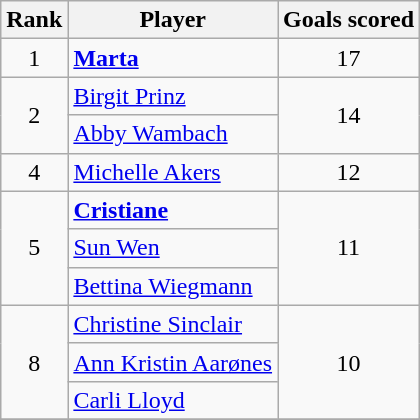<table class="wikitable" style="text-align:center">
<tr>
<th>Rank</th>
<th>Player</th>
<th>Goals scored</th>
</tr>
<tr>
<td>1</td>
<td align="left"> <strong><a href='#'>Marta</a></strong></td>
<td>17</td>
</tr>
<tr>
<td rowspan="2">2</td>
<td align="left"> <a href='#'>Birgit Prinz</a></td>
<td rowspan="2">14</td>
</tr>
<tr>
<td align="left"> <a href='#'>Abby Wambach</a></td>
</tr>
<tr>
<td>4</td>
<td align="left"> <a href='#'>Michelle Akers</a></td>
<td>12</td>
</tr>
<tr>
<td rowspan="3">5</td>
<td align="left"> <strong><a href='#'>Cristiane</a></strong></td>
<td rowspan="3">11</td>
</tr>
<tr>
<td align="left"> <a href='#'>Sun Wen</a></td>
</tr>
<tr>
<td align="left"> <a href='#'>Bettina Wiegmann</a></td>
</tr>
<tr>
<td rowspan="3">8</td>
<td align="left"> <a href='#'>Christine Sinclair</a></td>
<td rowspan="3">10</td>
</tr>
<tr>
<td align="left"> <a href='#'>Ann Kristin Aarønes</a></td>
</tr>
<tr>
<td align="left"> <a href='#'>Carli Lloyd</a></td>
</tr>
<tr>
</tr>
</table>
